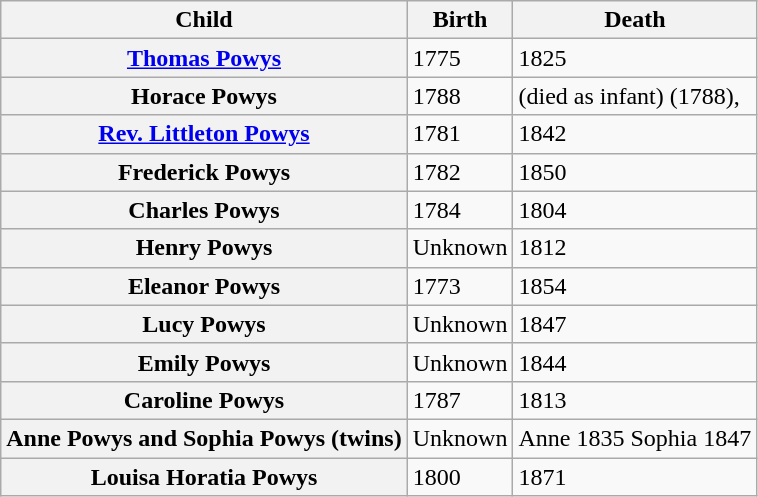<table class="wikitable" border="1">
<tr>
<th>Child</th>
<th>Birth</th>
<th>Death</th>
</tr>
<tr>
<th><a href='#'>Thomas Powys</a></th>
<td>1775</td>
<td>1825</td>
</tr>
<tr>
<th>Horace Powys</th>
<td>1788</td>
<td>(died as infant) (1788),</td>
</tr>
<tr>
<th><a href='#'>Rev. Littleton Powys</a></th>
<td>1781</td>
<td>1842</td>
</tr>
<tr>
<th>Frederick Powys</th>
<td>1782</td>
<td>1850</td>
</tr>
<tr>
<th>Charles Powys</th>
<td>1784</td>
<td>1804</td>
</tr>
<tr>
<th>Henry Powys</th>
<td>Unknown</td>
<td>1812</td>
</tr>
<tr>
<th>Eleanor Powys</th>
<td>1773</td>
<td>1854</td>
</tr>
<tr>
<th>Lucy Powys</th>
<td>Unknown</td>
<td>1847</td>
</tr>
<tr>
<th>Emily Powys</th>
<td>Unknown</td>
<td>1844</td>
</tr>
<tr>
<th>Caroline Powys</th>
<td>1787</td>
<td>1813</td>
</tr>
<tr>
<th>Anne Powys and Sophia Powys (twins)</th>
<td>Unknown</td>
<td>Anne 1835 Sophia 1847</td>
</tr>
<tr>
<th>Louisa Horatia Powys</th>
<td>1800</td>
<td>1871</td>
</tr>
</table>
